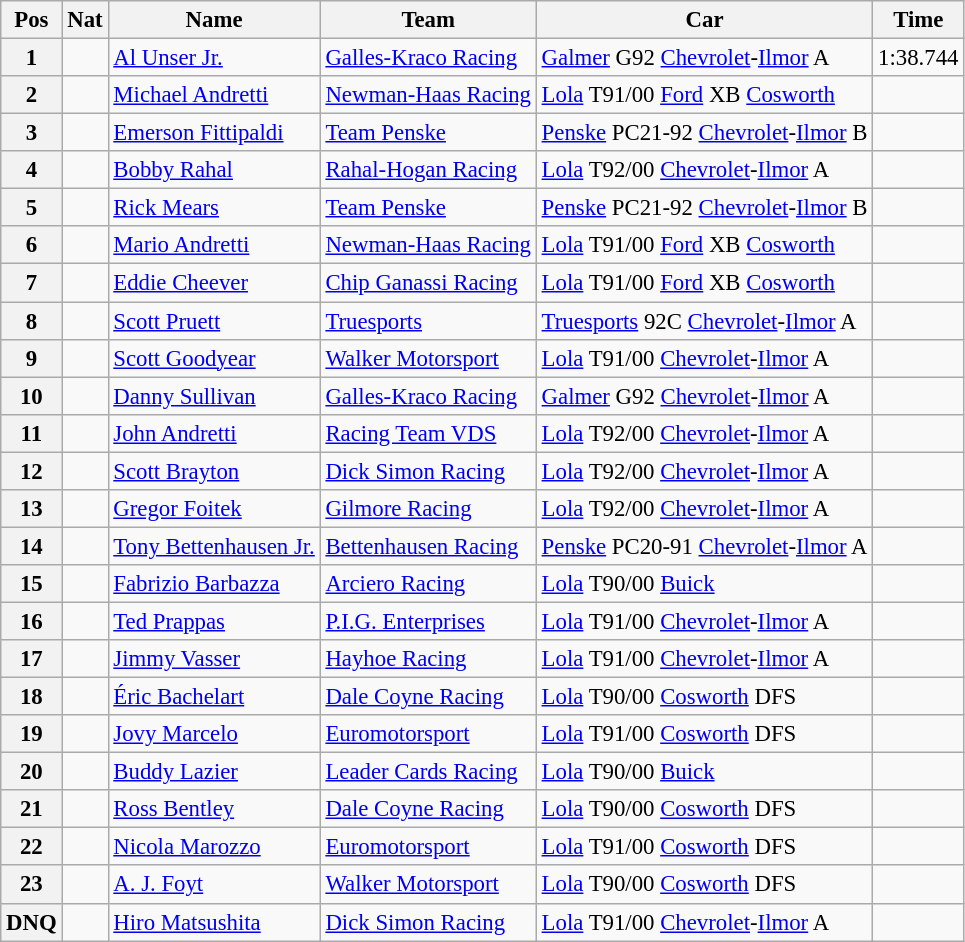<table class="wikitable" style="font-size: 95%;">
<tr>
<th>Pos</th>
<th>Nat</th>
<th>Name</th>
<th>Team</th>
<th>Car</th>
<th>Time</th>
</tr>
<tr>
<th>1</th>
<td></td>
<td><a href='#'>Al Unser Jr.</a></td>
<td><a href='#'>Galles-Kraco Racing</a></td>
<td><a href='#'>Galmer</a> G92 <a href='#'>Chevrolet</a>-<a href='#'>Ilmor</a> A</td>
<td>1:38.744</td>
</tr>
<tr>
<th>2</th>
<td></td>
<td><a href='#'>Michael Andretti</a></td>
<td><a href='#'>Newman-Haas Racing</a></td>
<td><a href='#'>Lola</a> T91/00 <a href='#'>Ford</a> XB <a href='#'>Cosworth</a></td>
<td></td>
</tr>
<tr>
<th>3</th>
<td></td>
<td><a href='#'>Emerson Fittipaldi</a></td>
<td><a href='#'>Team Penske</a></td>
<td><a href='#'>Penske</a> PC21-92 <a href='#'>Chevrolet</a>-<a href='#'>Ilmor</a> B</td>
<td></td>
</tr>
<tr>
<th>4</th>
<td></td>
<td><a href='#'>Bobby Rahal</a></td>
<td><a href='#'>Rahal-Hogan Racing</a></td>
<td><a href='#'>Lola</a> T92/00 <a href='#'>Chevrolet</a>-<a href='#'>Ilmor</a> A</td>
<td></td>
</tr>
<tr>
<th>5</th>
<td></td>
<td><a href='#'>Rick Mears</a></td>
<td><a href='#'>Team Penske</a></td>
<td><a href='#'>Penske</a> PC21-92 <a href='#'>Chevrolet</a>-<a href='#'>Ilmor</a> B</td>
<td></td>
</tr>
<tr>
<th>6</th>
<td></td>
<td><a href='#'>Mario Andretti</a></td>
<td><a href='#'>Newman-Haas Racing</a></td>
<td><a href='#'>Lola</a> T91/00 <a href='#'>Ford</a> XB <a href='#'>Cosworth</a></td>
<td></td>
</tr>
<tr>
<th>7</th>
<td></td>
<td><a href='#'>Eddie Cheever</a></td>
<td><a href='#'>Chip Ganassi Racing</a></td>
<td><a href='#'>Lola</a> T91/00 <a href='#'>Ford</a> XB <a href='#'>Cosworth</a></td>
<td></td>
</tr>
<tr>
<th>8</th>
<td></td>
<td><a href='#'>Scott Pruett</a></td>
<td><a href='#'>Truesports</a></td>
<td><a href='#'>Truesports</a> 92C <a href='#'>Chevrolet</a>-<a href='#'>Ilmor</a> A</td>
<td></td>
</tr>
<tr>
<th>9</th>
<td></td>
<td><a href='#'>Scott Goodyear</a></td>
<td><a href='#'>Walker Motorsport</a></td>
<td><a href='#'>Lola</a> T91/00 <a href='#'>Chevrolet</a>-<a href='#'>Ilmor</a> A</td>
<td></td>
</tr>
<tr>
<th>10</th>
<td></td>
<td><a href='#'>Danny Sullivan</a></td>
<td><a href='#'>Galles-Kraco Racing</a></td>
<td><a href='#'>Galmer</a> G92 <a href='#'>Chevrolet</a>-<a href='#'>Ilmor</a> A</td>
<td></td>
</tr>
<tr>
<th>11</th>
<td></td>
<td><a href='#'>John Andretti</a></td>
<td><a href='#'>Racing Team VDS</a></td>
<td><a href='#'>Lola</a> T92/00 <a href='#'>Chevrolet</a>-<a href='#'>Ilmor</a> A</td>
<td></td>
</tr>
<tr>
<th>12</th>
<td></td>
<td><a href='#'>Scott Brayton</a></td>
<td><a href='#'>Dick Simon Racing</a></td>
<td><a href='#'>Lola</a> T92/00 <a href='#'>Chevrolet</a>-<a href='#'>Ilmor</a> A</td>
<td></td>
</tr>
<tr>
<th>13</th>
<td></td>
<td><a href='#'>Gregor Foitek</a></td>
<td><a href='#'>Gilmore Racing</a></td>
<td><a href='#'>Lola</a> T92/00 <a href='#'>Chevrolet</a>-<a href='#'>Ilmor</a> A</td>
<td></td>
</tr>
<tr>
<th>14</th>
<td></td>
<td><a href='#'>Tony Bettenhausen Jr.</a></td>
<td><a href='#'>Bettenhausen Racing</a></td>
<td><a href='#'>Penske</a> PC20-91 <a href='#'>Chevrolet</a>-<a href='#'>Ilmor</a> A</td>
<td></td>
</tr>
<tr>
<th>15</th>
<td></td>
<td><a href='#'>Fabrizio Barbazza</a></td>
<td><a href='#'>Arciero Racing</a></td>
<td><a href='#'>Lola</a> T90/00 <a href='#'>Buick</a></td>
<td></td>
</tr>
<tr>
<th>16</th>
<td></td>
<td><a href='#'>Ted Prappas</a></td>
<td><a href='#'>P.I.G. Enterprises</a></td>
<td><a href='#'>Lola</a> T91/00 <a href='#'>Chevrolet</a>-<a href='#'>Ilmor</a> A</td>
<td></td>
</tr>
<tr>
<th>17</th>
<td></td>
<td><a href='#'>Jimmy Vasser</a></td>
<td><a href='#'>Hayhoe Racing</a></td>
<td><a href='#'>Lola</a> T91/00 <a href='#'>Chevrolet</a>-<a href='#'>Ilmor</a> A</td>
<td></td>
</tr>
<tr>
<th>18</th>
<td></td>
<td><a href='#'>Éric Bachelart</a></td>
<td><a href='#'>Dale Coyne Racing</a></td>
<td><a href='#'>Lola</a> T90/00 <a href='#'>Cosworth</a> DFS</td>
<td></td>
</tr>
<tr>
<th>19</th>
<td></td>
<td><a href='#'>Jovy Marcelo</a></td>
<td><a href='#'>Euromotorsport</a></td>
<td><a href='#'>Lola</a> T91/00 <a href='#'>Cosworth</a> DFS</td>
<td></td>
</tr>
<tr>
<th>20</th>
<td></td>
<td><a href='#'>Buddy Lazier</a></td>
<td><a href='#'>Leader Cards Racing</a></td>
<td><a href='#'>Lola</a> T90/00 <a href='#'>Buick</a></td>
<td></td>
</tr>
<tr>
<th>21</th>
<td></td>
<td><a href='#'>Ross Bentley</a></td>
<td><a href='#'>Dale Coyne Racing</a></td>
<td><a href='#'>Lola</a> T90/00 <a href='#'>Cosworth</a> DFS</td>
<td></td>
</tr>
<tr>
<th>22</th>
<td></td>
<td><a href='#'>Nicola Marozzo</a></td>
<td><a href='#'>Euromotorsport</a></td>
<td><a href='#'>Lola</a> T91/00 <a href='#'>Cosworth</a> DFS</td>
<td></td>
</tr>
<tr>
<th>23</th>
<td></td>
<td><a href='#'>A. J. Foyt</a></td>
<td><a href='#'>Walker Motorsport</a></td>
<td><a href='#'>Lola</a> T90/00 <a href='#'>Cosworth</a> DFS</td>
<td></td>
</tr>
<tr>
<th>DNQ</th>
<td></td>
<td><a href='#'>Hiro Matsushita</a></td>
<td><a href='#'>Dick Simon Racing</a></td>
<td><a href='#'>Lola</a> T91/00 <a href='#'>Chevrolet</a>-<a href='#'>Ilmor</a> A</td>
<td></td>
</tr>
</table>
